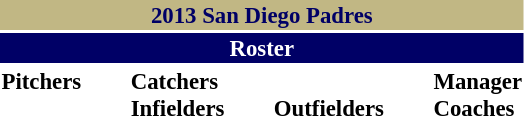<table class="toccolours" style="font-size: 95%;">
<tr>
<th colspan="10" style="background-color: #C1B784; color: #000066; text-align: center;">2013 San Diego Padres</th>
</tr>
<tr>
<td colspan="10" style="background-color: #000066; color: #FFFFFF; text-align: center;"><strong>Roster</strong></td>
</tr>
<tr>
<td valign="top"><strong>Pitchers</strong><br>





















</td>
<td width="25px"></td>
<td valign="top"><strong>Catchers</strong><br>




<strong>Infielders</strong>









</td>
<td width="25px"></td>
<td valign="top"><br><strong>Outfielders</strong>








</td>
<td width="25px"></td>
<td valign="top"><strong>Manager</strong><br>
<strong>Coaches</strong>
 
 
 
 
 
 
 
 
 </td>
</tr>
</table>
